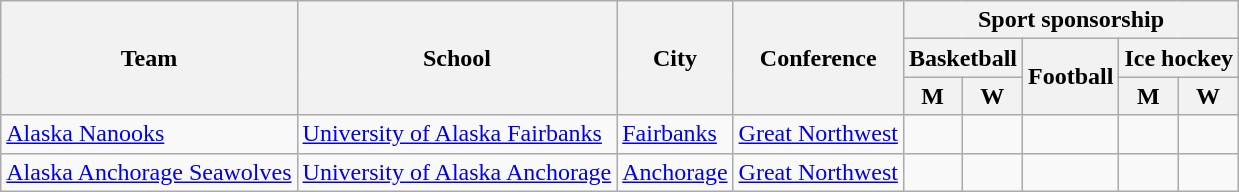<table class="sortable wikitable">
<tr>
<th rowspan=3>Team</th>
<th rowspan=3>School</th>
<th rowspan=3>City</th>
<th rowspan=3>Conference</th>
<th colspan="5">Sport sponsorship</th>
</tr>
<tr>
<th colspan=2>Basketball</th>
<th rowspan="2">Football</th>
<th colspan="2">Ice hockey</th>
</tr>
<tr>
<th>M</th>
<th>W</th>
<th>M</th>
<th>W</th>
</tr>
<tr>
<td><a href='#'>Alaska Nanooks</a></td>
<td><a href='#'>University of Alaska Fairbanks</a></td>
<td><a href='#'>Fairbanks</a></td>
<td><a href='#'>Great Northwest</a></td>
<td></td>
<td></td>
<td></td>
<td> </td>
<td></td>
</tr>
<tr>
<td><a href='#'>Alaska Anchorage Seawolves</a></td>
<td><a href='#'>University of Alaska Anchorage</a></td>
<td><a href='#'>Anchorage</a></td>
<td><a href='#'>Great Northwest</a></td>
<td></td>
<td></td>
<td></td>
<td> </td>
<td></td>
</tr>
</table>
